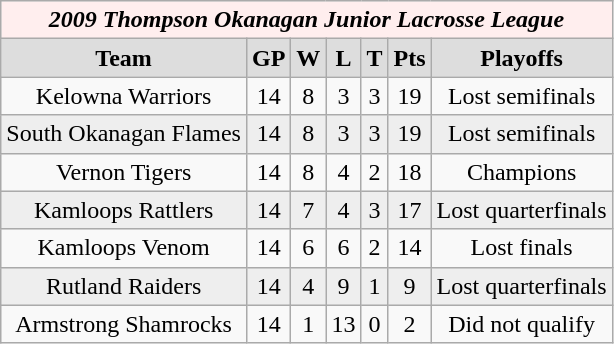<table class="wikitable">
<tr align="center" bgcolor="#ffeeee">
<td colspan="7"><strong><em>2009 Thompson Okanagan Junior Lacrosse League</em></strong></td>
</tr>
<tr align="center"  bgcolor="#dddddd">
<td><strong>Team </strong></td>
<td><strong> GP </strong></td>
<td><strong> W </strong></td>
<td><strong> L </strong></td>
<td><strong> T </strong></td>
<td><strong>Pts</strong></td>
<td><strong>Playoffs</strong></td>
</tr>
<tr align="center">
<td>Kelowna Warriors</td>
<td>14</td>
<td>8</td>
<td>3</td>
<td>3</td>
<td>19</td>
<td>Lost semifinals</td>
</tr>
<tr align="center" bgcolor="#eeeeee">
<td>South Okanagan Flames</td>
<td>14</td>
<td>8</td>
<td>3</td>
<td>3</td>
<td>19</td>
<td>Lost semifinals</td>
</tr>
<tr align="center">
<td>Vernon Tigers</td>
<td>14</td>
<td>8</td>
<td>4</td>
<td>2</td>
<td>18</td>
<td>Champions</td>
</tr>
<tr align="center" bgcolor="#eeeeee">
<td>Kamloops Rattlers</td>
<td>14</td>
<td>7</td>
<td>4</td>
<td>3</td>
<td>17</td>
<td>Lost quarterfinals</td>
</tr>
<tr align="center">
<td>Kamloops Venom</td>
<td>14</td>
<td>6</td>
<td>6</td>
<td>2</td>
<td>14</td>
<td>Lost finals</td>
</tr>
<tr align="center" bgcolor="#eeeeee">
<td>Rutland Raiders</td>
<td>14</td>
<td>4</td>
<td>9</td>
<td>1</td>
<td>9</td>
<td>Lost quarterfinals</td>
</tr>
<tr align="center">
<td>Armstrong Shamrocks</td>
<td>14</td>
<td>1</td>
<td>13</td>
<td>0</td>
<td>2</td>
<td>Did not qualify</td>
</tr>
</table>
